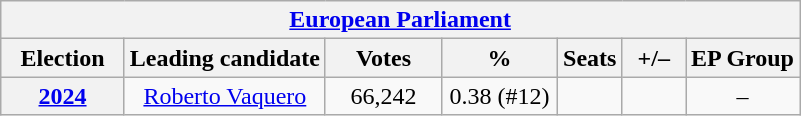<table class="wikitable" style="text-align:center;">
<tr>
<th colspan="7"><a href='#'>European Parliament</a></th>
</tr>
<tr>
<th width="75">Election</th>
<th>Leading candidate</th>
<th width="70">Votes</th>
<th width="70">%</th>
<th>Seats</th>
<th width="35">+/–</th>
<th>EP Group</th>
</tr>
<tr>
<th><a href='#'>2024</a></th>
<td><a href='#'>Roberto Vaquero</a></td>
<td>66,242</td>
<td>0.38 (#12)</td>
<td></td>
<td></td>
<td>–</td>
</tr>
</table>
